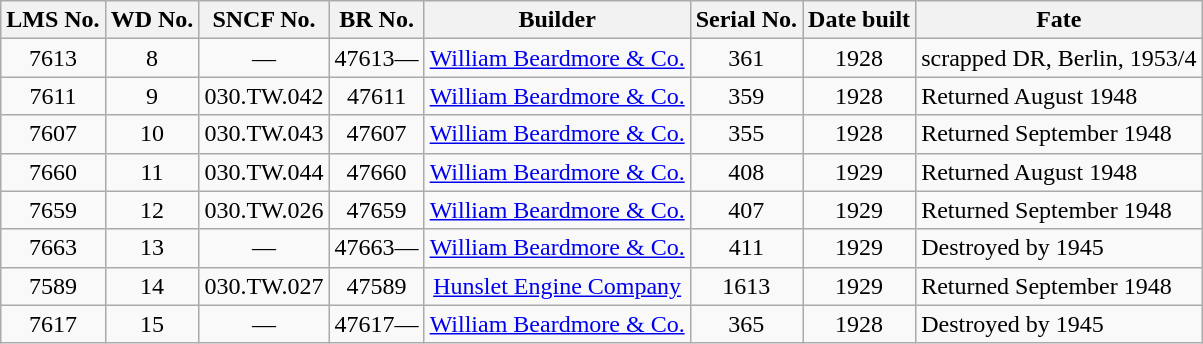<table class="wikitable sortable" style=text-align:center>
<tr>
<th>LMS No.</th>
<th>WD No.</th>
<th>SNCF No.</th>
<th>BR No.</th>
<th>Builder</th>
<th>Serial No.</th>
<th>Date built</th>
<th>Fate</th>
</tr>
<tr>
<td>7613</td>
<td>8</td>
<td>—</td>
<td><span>47613</span>—</td>
<td><a href='#'>William Beardmore & Co.</a></td>
<td>361</td>
<td>1928</td>
<td align=left>scrapped DR, Berlin, 1953/4</td>
</tr>
<tr>
<td>7611</td>
<td>9</td>
<td>030.TW.042</td>
<td>47611</td>
<td><a href='#'>William Beardmore & Co.</a></td>
<td>359</td>
<td>1928</td>
<td align=left>Returned August 1948</td>
</tr>
<tr>
<td>7607</td>
<td>10</td>
<td>030.TW.043</td>
<td>47607</td>
<td><a href='#'>William Beardmore & Co.</a></td>
<td>355</td>
<td>1928</td>
<td align=left>Returned September 1948</td>
</tr>
<tr>
<td>7660</td>
<td>11</td>
<td>030.TW.044</td>
<td>47660</td>
<td><a href='#'>William Beardmore & Co.</a></td>
<td>408</td>
<td>1929</td>
<td align=left>Returned August 1948</td>
</tr>
<tr>
<td>7659</td>
<td>12</td>
<td>030.TW.026</td>
<td>47659</td>
<td><a href='#'>William Beardmore & Co.</a></td>
<td>407</td>
<td>1929</td>
<td align=left>Returned September 1948</td>
</tr>
<tr>
<td>7663</td>
<td>13</td>
<td>—</td>
<td><span>47663</span>—</td>
<td><a href='#'>William Beardmore & Co.</a></td>
<td>411</td>
<td>1929</td>
<td align=left>Destroyed by 1945</td>
</tr>
<tr>
<td>7589</td>
<td>14</td>
<td>030.TW.027</td>
<td>47589</td>
<td><a href='#'>Hunslet Engine Company</a></td>
<td>1613</td>
<td>1929</td>
<td align=left>Returned September 1948</td>
</tr>
<tr>
<td>7617</td>
<td>15</td>
<td>—</td>
<td><span>47617</span>—</td>
<td><a href='#'>William Beardmore & Co.</a></td>
<td>365</td>
<td>1928</td>
<td align=left>Destroyed by 1945</td>
</tr>
</table>
